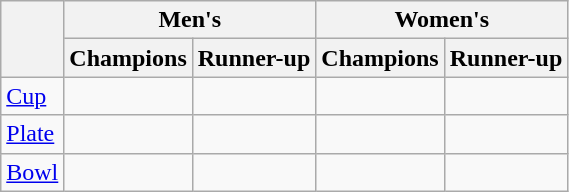<table class="wikitable">
<tr>
<th rowspan=2></th>
<th colspan=2>Men's</th>
<th colspan=2>Women's</th>
</tr>
<tr>
<th>Champions</th>
<th>Runner-up</th>
<th>Champions</th>
<th>Runner-up</th>
</tr>
<tr>
<td><a href='#'>Cup</a></td>
<td></td>
<td></td>
<td></td>
<td></td>
</tr>
<tr>
<td><a href='#'>Plate</a></td>
<td></td>
<td></td>
<td></td>
<td></td>
</tr>
<tr>
<td><a href='#'>Bowl</a></td>
<td></td>
<td></td>
<td></td>
<td></td>
</tr>
</table>
